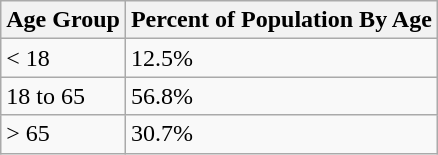<table class="wikitable">
<tr>
<th>Age Group</th>
<th>Percent of Population By Age</th>
</tr>
<tr>
<td>< 18</td>
<td>12.5%</td>
</tr>
<tr>
<td>18 to 65</td>
<td>56.8%</td>
</tr>
<tr>
<td>> 65</td>
<td>30.7%</td>
</tr>
</table>
